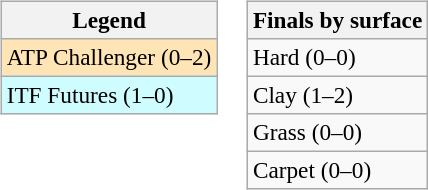<table>
<tr valign=top>
<td><br><table class=wikitable style=font-size:97%>
<tr>
<th>Legend</th>
</tr>
<tr bgcolor=moccasin>
<td>ATP Challenger (0–2)</td>
</tr>
<tr bgcolor=cffcff>
<td>ITF Futures (1–0)</td>
</tr>
</table>
</td>
<td><br><table class=wikitable style=font-size:97%>
<tr>
<th>Finals by surface</th>
</tr>
<tr>
<td>Hard (0–0)</td>
</tr>
<tr>
<td>Clay (1–2)</td>
</tr>
<tr>
<td>Grass (0–0)</td>
</tr>
<tr>
<td>Carpet (0–0)</td>
</tr>
</table>
</td>
</tr>
</table>
